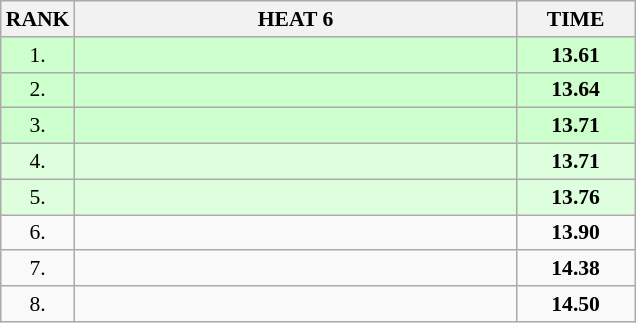<table class="wikitable" style="border-collapse: collapse; font-size: 90%;">
<tr>
<th>RANK</th>
<th style="width: 20em">HEAT 6</th>
<th style="width: 5em">TIME</th>
</tr>
<tr style="background:#ccffcc;">
<td align="center">1.</td>
<td></td>
<td align="center"><strong>13.61</strong></td>
</tr>
<tr style="background:#ccffcc;">
<td align="center">2.</td>
<td></td>
<td align="center"><strong>13.64</strong></td>
</tr>
<tr style="background:#ccffcc;">
<td align="center">3.</td>
<td></td>
<td align="center"><strong>13.71</strong></td>
</tr>
<tr style="background:#ddffdd;">
<td align="center">4.</td>
<td></td>
<td align="center"><strong>13.71</strong></td>
</tr>
<tr style="background:#ddffdd;">
<td align="center">5.</td>
<td></td>
<td align="center"><strong>13.76</strong></td>
</tr>
<tr>
<td align="center">6.</td>
<td></td>
<td align="center"><strong>13.90</strong></td>
</tr>
<tr>
<td align="center">7.</td>
<td></td>
<td align="center"><strong>14.38</strong></td>
</tr>
<tr>
<td align="center">8.</td>
<td></td>
<td align="center"><strong>14.50</strong></td>
</tr>
</table>
